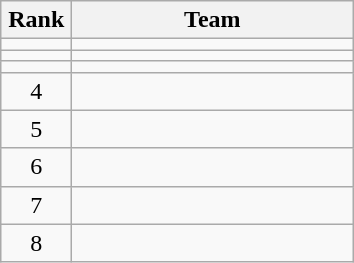<table class="wikitable" style="text-align: center;">
<tr>
<th width=40>Rank</th>
<th width=180>Team</th>
</tr>
<tr align=center>
<td></td>
<td style="text-align:left;"></td>
</tr>
<tr align=center>
<td></td>
<td style="text-align:left;"></td>
</tr>
<tr align=center>
<td></td>
<td style="text-align:left;"></td>
</tr>
<tr align=center>
<td>4</td>
<td style="text-align:left;"></td>
</tr>
<tr align=center>
<td>5</td>
<td style="text-align:left;"></td>
</tr>
<tr align=center>
<td>6</td>
<td style="text-align:left;"></td>
</tr>
<tr align=center>
<td>7</td>
<td style="text-align:left;"></td>
</tr>
<tr align=center>
<td>8</td>
<td style="text-align:left;"></td>
</tr>
</table>
